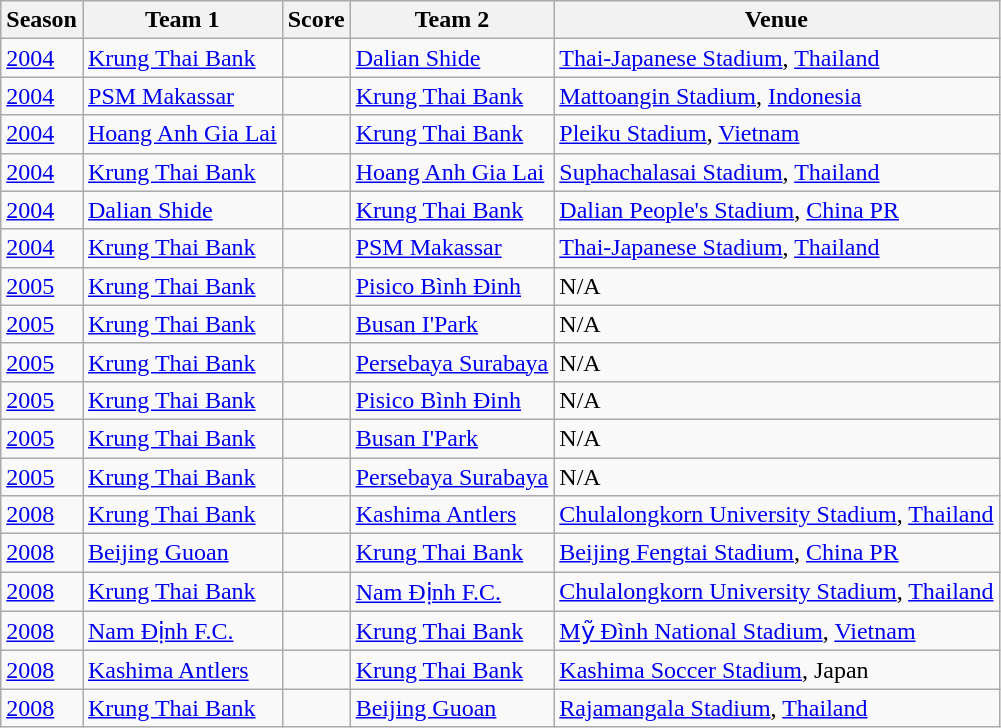<table class="wikitable">
<tr>
<th>Season</th>
<th>Team 1</th>
<th>Score</th>
<th>Team 2</th>
<th>Venue</th>
</tr>
<tr style="">
<td><a href='#'>2004</a></td>
<td> <a href='#'>Krung Thai Bank</a></td>
<td></td>
<td> <a href='#'>Dalian Shide</a></td>
<td><a href='#'>Thai-Japanese Stadium</a>, <a href='#'>Thailand</a></td>
</tr>
<tr>
<td><a href='#'>2004</a></td>
<td> <a href='#'>PSM Makassar</a></td>
<td></td>
<td> <a href='#'>Krung Thai Bank</a></td>
<td><a href='#'>Mattoangin Stadium</a>, <a href='#'>Indonesia</a></td>
</tr>
<tr>
<td><a href='#'>2004</a></td>
<td> <a href='#'>Hoang Anh Gia Lai</a></td>
<td></td>
<td> <a href='#'>Krung Thai Bank</a></td>
<td><a href='#'>Pleiku Stadium</a>, <a href='#'>Vietnam</a></td>
</tr>
<tr>
<td><a href='#'>2004</a></td>
<td> <a href='#'>Krung Thai Bank</a></td>
<td></td>
<td> <a href='#'>Hoang Anh Gia Lai</a></td>
<td><a href='#'>Suphachalasai Stadium</a>, <a href='#'>Thailand</a></td>
</tr>
<tr>
<td><a href='#'>2004</a></td>
<td> <a href='#'>Dalian Shide</a></td>
<td></td>
<td> <a href='#'>Krung Thai Bank</a></td>
<td><a href='#'>Dalian People's Stadium</a>, <a href='#'>China PR</a></td>
</tr>
<tr>
<td><a href='#'>2004</a></td>
<td> <a href='#'>Krung Thai Bank</a></td>
<td></td>
<td> <a href='#'>PSM Makassar</a></td>
<td><a href='#'>Thai-Japanese Stadium</a>, <a href='#'>Thailand</a></td>
</tr>
<tr>
<td><a href='#'>2005</a></td>
<td> <a href='#'>Krung Thai Bank</a></td>
<td></td>
<td> <a href='#'>Pisico Bình Đinh</a></td>
<td>N/A</td>
</tr>
<tr>
<td><a href='#'>2005</a></td>
<td> <a href='#'>Krung Thai Bank</a></td>
<td></td>
<td> <a href='#'>Busan I'Park</a></td>
<td>N/A</td>
</tr>
<tr>
<td><a href='#'>2005</a></td>
<td> <a href='#'>Krung Thai Bank</a></td>
<td></td>
<td> <a href='#'>Persebaya Surabaya</a></td>
<td>N/A</td>
</tr>
<tr>
<td><a href='#'>2005</a></td>
<td> <a href='#'>Krung Thai Bank</a></td>
<td></td>
<td> <a href='#'>Pisico Bình Đinh</a></td>
<td>N/A</td>
</tr>
<tr>
<td><a href='#'>2005</a></td>
<td> <a href='#'>Krung Thai Bank</a></td>
<td></td>
<td> <a href='#'>Busan I'Park</a></td>
<td>N/A</td>
</tr>
<tr>
<td><a href='#'>2005</a></td>
<td> <a href='#'>Krung Thai Bank</a></td>
<td></td>
<td> <a href='#'>Persebaya Surabaya</a></td>
<td>N/A</td>
</tr>
<tr>
<td><a href='#'>2008</a></td>
<td> <a href='#'>Krung Thai Bank</a></td>
<td></td>
<td> <a href='#'>Kashima Antlers</a></td>
<td><a href='#'>Chulalongkorn University Stadium</a>, <a href='#'>Thailand</a></td>
</tr>
<tr>
<td><a href='#'>2008</a></td>
<td> <a href='#'>Beijing Guoan</a></td>
<td></td>
<td> <a href='#'>Krung Thai Bank</a></td>
<td><a href='#'>Beijing Fengtai Stadium</a>, <a href='#'>China PR</a></td>
</tr>
<tr>
<td><a href='#'>2008</a></td>
<td> <a href='#'>Krung Thai Bank</a></td>
<td></td>
<td> <a href='#'>Nam Định F.C.</a></td>
<td><a href='#'>Chulalongkorn University Stadium</a>, <a href='#'>Thailand</a></td>
</tr>
<tr>
<td><a href='#'>2008</a></td>
<td> <a href='#'>Nam Định F.C.</a></td>
<td></td>
<td> <a href='#'>Krung Thai Bank</a></td>
<td><a href='#'>Mỹ Đình National Stadium</a>, <a href='#'>Vietnam</a></td>
</tr>
<tr>
<td><a href='#'>2008</a></td>
<td> <a href='#'>Kashima Antlers</a></td>
<td></td>
<td> <a href='#'>Krung Thai Bank</a></td>
<td><a href='#'>Kashima Soccer Stadium</a>, Japan</td>
</tr>
<tr>
<td><a href='#'>2008</a></td>
<td> <a href='#'>Krung Thai Bank</a></td>
<td></td>
<td> <a href='#'>Beijing Guoan</a></td>
<td><a href='#'>Rajamangala Stadium</a>, <a href='#'>Thailand</a></td>
</tr>
</table>
